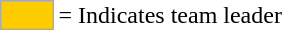<table>
<tr>
<td style="background:#fc0; border:1px solid #aaa; width:2em;"></td>
<td>= Indicates team leader</td>
</tr>
</table>
